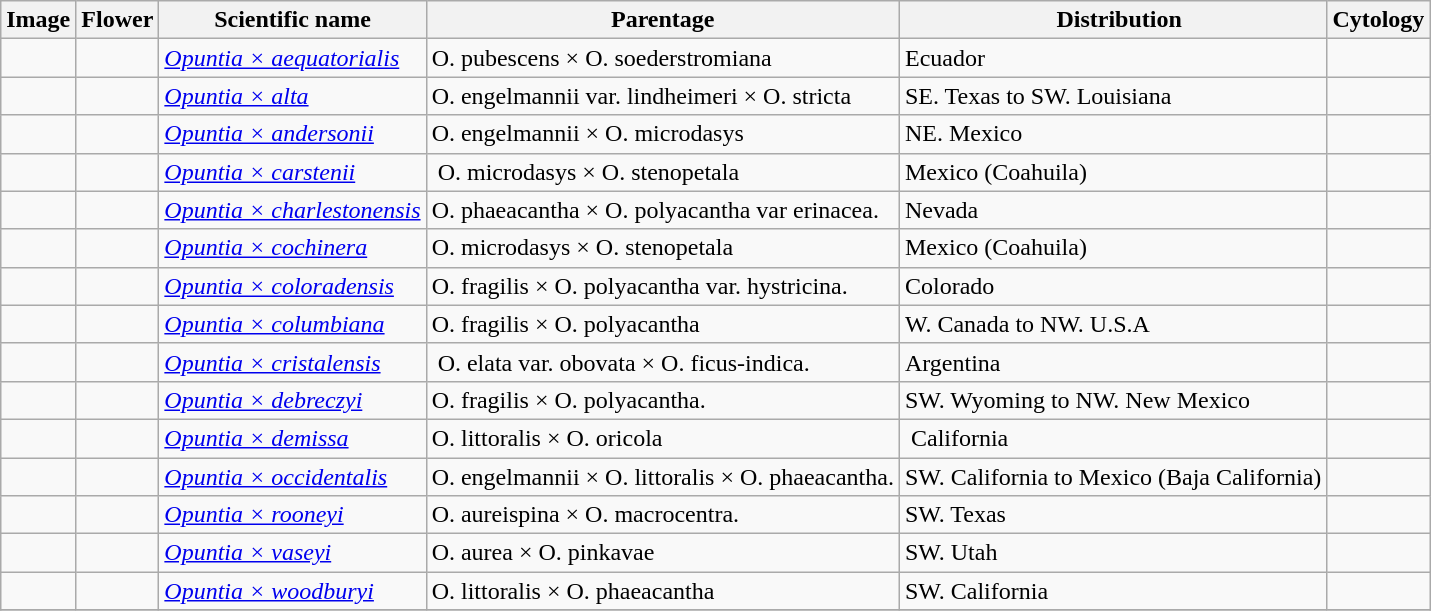<table class="wikitable sortable">
<tr>
<th>Image</th>
<th>Flower</th>
<th>Scientific name</th>
<th>Parentage</th>
<th>  Distribution</th>
<th>Cytology</th>
</tr>
<tr>
<td></td>
<td></td>
<td><em><a href='#'>Opuntia × aequatorialis</a></em> </td>
<td>O. pubescens × O. soederstromiana</td>
<td>Ecuador</td>
<td></td>
</tr>
<tr>
<td></td>
<td></td>
<td><em><a href='#'>Opuntia × alta</a></em> </td>
<td>O. engelmannii var. lindheimeri × O. stricta</td>
<td>SE. Texas to SW. Louisiana</td>
<td></td>
</tr>
<tr>
<td></td>
<td></td>
<td><em><a href='#'>Opuntia × andersonii</a></em> </td>
<td>O. engelmannii × O. microdasys</td>
<td>NE. Mexico</td>
<td></td>
</tr>
<tr>
<td></td>
<td></td>
<td><em><a href='#'>Opuntia × carstenii</a></em> </td>
<td> O. microdasys × O. stenopetala</td>
<td>Mexico (Coahuila)</td>
<td></td>
</tr>
<tr>
<td></td>
<td></td>
<td><em><a href='#'>Opuntia × charlestonensis</a></em> </td>
<td>O. phaeacantha × O. polyacantha var erinacea.</td>
<td>Nevada</td>
<td></td>
</tr>
<tr>
<td></td>
<td></td>
<td><em><a href='#'>Opuntia × cochinera</a></em> </td>
<td>O. microdasys × O. stenopetala</td>
<td>Mexico (Coahuila)</td>
<td></td>
</tr>
<tr>
<td></td>
<td></td>
<td><em><a href='#'>Opuntia × coloradensis</a></em> </td>
<td>O. fragilis × O. polyacantha var. hystricina.</td>
<td>Colorado</td>
<td></td>
</tr>
<tr>
<td></td>
<td></td>
<td><em><a href='#'>Opuntia × columbiana</a></em> </td>
<td>O. fragilis × O. polyacantha</td>
<td>W. Canada to NW. U.S.A</td>
<td></td>
</tr>
<tr>
<td></td>
<td></td>
<td><em><a href='#'>Opuntia × cristalensis</a></em> </td>
<td> O. elata var. obovata × O. ficus-indica.</td>
<td>Argentina</td>
<td></td>
</tr>
<tr>
<td></td>
<td></td>
<td><em><a href='#'>Opuntia × debreczyi</a></em> </td>
<td>O. fragilis × O. polyacantha.</td>
<td>SW. Wyoming to NW. New Mexico  </td>
<td></td>
</tr>
<tr>
<td></td>
<td></td>
<td><em><a href='#'>Opuntia × demissa</a></em> </td>
<td>O. littoralis × O. oricola</td>
<td> California</td>
<td></td>
</tr>
<tr>
<td></td>
<td></td>
<td><em><a href='#'>Opuntia × occidentalis</a></em> </td>
<td>O. engelmannii × O. littoralis × O. phaeacantha.</td>
<td>SW. California to Mexico (Baja California)</td>
<td></td>
</tr>
<tr>
<td></td>
<td></td>
<td><em><a href='#'>Opuntia × rooneyi</a></em> </td>
<td>O. aureispina × O. macrocentra.</td>
<td>SW. Texas</td>
<td></td>
</tr>
<tr>
<td></td>
<td></td>
<td><em><a href='#'>Opuntia × vaseyi</a></em> </td>
<td>O. aurea × O. pinkavae</td>
<td>SW. Utah</td>
<td></td>
</tr>
<tr>
<td></td>
<td></td>
<td><em><a href='#'>Opuntia × woodburyi</a></em> </td>
<td>O. littoralis × O. phaeacantha</td>
<td>SW. California</td>
<td></td>
</tr>
<tr>
</tr>
</table>
